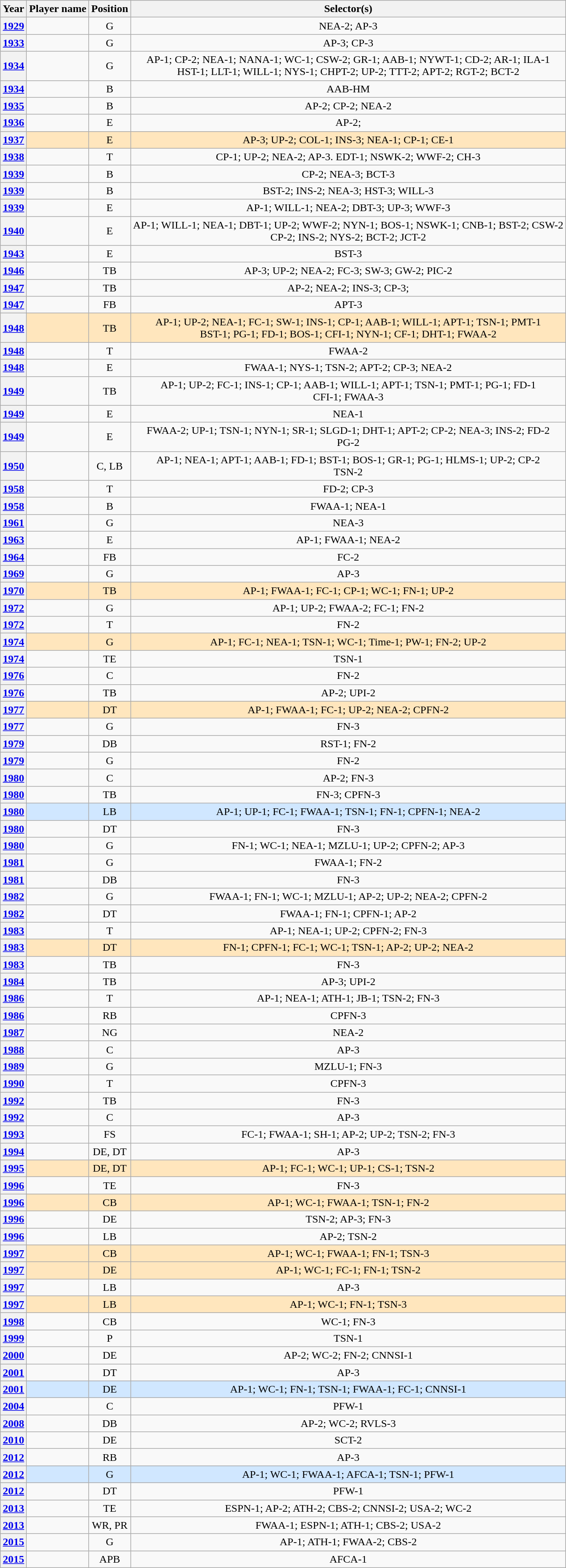<table class="wikitable sortable plainrowheaders">
<tr>
<th scope="col">Year</th>
<th scope="col">Player name</th>
<th scope="col">Position</th>
<th scope="col">Selector(s)</th>
</tr>
<tr>
<th scope="row" style="text-align:center;"><a href='#'>1929</a></th>
<td style="text-align:center;"></td>
<td style="text-align:center;">G</td>
<td style="text-align:center;">NEA-2; AP-3</td>
</tr>
<tr>
<th scope="row" style="text-align:center;"><a href='#'>1933</a></th>
<td style="text-align:center;"></td>
<td style="text-align:center;">G</td>
<td style="text-align:center;">AP-3; CP-3</td>
</tr>
<tr>
<th scope="row" style="text-align:center;"><a href='#'>1934</a></th>
<td style="text-align:center;"></td>
<td style="text-align:center;">G</td>
<td style="text-align:center;">AP-1; CP-2; NEA-1; NANA-1; WC-1; CSW-2; GR-1; AAB-1; NYWT-1; CD-2; AR-1; ILA-1<br>HST-1; LLT-1; WILL-1; NYS-1; CHPT-2; UP-2; TTT-2; APT-2; RGT-2; BCT-2</td>
</tr>
<tr>
<th scope="row" style="text-align:center;"><a href='#'>1934</a></th>
<td style="text-align:center;"></td>
<td style="text-align:center;">B</td>
<td style="text-align:center;">AAB-HM</td>
</tr>
<tr>
<th scope="row" style="text-align:center;"><a href='#'>1935</a></th>
<td style="text-align:center;"></td>
<td style="text-align:center;">B</td>
<td style="text-align:center;">AP-2; CP-2; NEA-2</td>
</tr>
<tr>
<th scope="row" style="text-align:center;"><a href='#'>1936</a></th>
<td style="text-align:center;"></td>
<td style="text-align:center;">E</td>
<td style="text-align:center;">AP-2;</td>
</tr>
<tr style="Background:#FFE6BD;">
<th scope="row" style="text-align:center;"><a href='#'>1937</a></th>
<td style="text-align:center;"></td>
<td style="text-align:center;">E</td>
<td style="text-align:center;">AP-3; UP-2; COL-1; INS-3; NEA-1; CP-1; CE-1</td>
</tr>
<tr>
<th scope="row" style="text-align:center;"><a href='#'>1938</a></th>
<td style="text-align:center;"></td>
<td style="text-align:center;">T</td>
<td style="text-align:center;">CP-1; UP-2; NEA-2; AP-3. EDT-1; NSWK-2; WWF-2; CH-3</td>
</tr>
<tr>
<th scope="row" style="text-align:center;"><a href='#'>1939</a></th>
<td style="text-align:center;"></td>
<td style="text-align:center;">B</td>
<td style="text-align:center;">CP-2; NEA-3; BCT-3</td>
</tr>
<tr>
<th scope="row" style="text-align:center;"><a href='#'>1939</a></th>
<td style="text-align:center;"></td>
<td style="text-align:center;">B</td>
<td style="text-align:center;">BST-2; INS-2; NEA-3; HST-3; WILL-3</td>
</tr>
<tr>
<th scope="row" style="text-align:center;"><a href='#'>1939</a></th>
<td style="text-align:center;"></td>
<td style="text-align:center;">E</td>
<td style="text-align:center;">AP-1; WILL-1; NEA-2; DBT-3; UP-3; WWF-3</td>
</tr>
<tr>
<th scope="row" style="text-align:center;"><a href='#'>1940</a></th>
<td style="text-align:center;"></td>
<td style="text-align:center;">E</td>
<td style="text-align:center;">AP-1; WILL-1; NEA-1; DBT-1; UP-2; WWF-2; NYN-1; BOS-1; NSWK-1; CNB-1; BST-2; CSW-2 <br> CP-2; INS-2; NYS-2; BCT-2; JCT-2</td>
</tr>
<tr>
<th scope="row" style="text-align:center;"><a href='#'>1943</a></th>
<td style="text-align:center;"></td>
<td style="text-align:center;">E</td>
<td style="text-align:center;">BST-3</td>
</tr>
<tr>
<th scope="row" style="text-align:center;"><a href='#'>1946</a></th>
<td style="text-align:center;"></td>
<td style="text-align:center;">TB</td>
<td style="text-align:center;">AP-3; UP-2; NEA-2; FC-3; SW-3; GW-2; PIC-2</td>
</tr>
<tr>
<th scope="row" style="text-align:center;"><a href='#'>1947</a></th>
<td style="text-align:center;"></td>
<td style="text-align:center;">TB</td>
<td style="text-align:center;">AP-2; NEA-2; INS-3; CP-3;</td>
</tr>
<tr>
<th scope="row" style="text-align:center;"><a href='#'>1947</a></th>
<td style="text-align:center;"></td>
<td style="text-align:center;">FB</td>
<td style="text-align:center;">APT-3</td>
</tr>
<tr style="Background:#FFE6BD;">
<th scope="row" style="text-align:center;"><a href='#'>1948</a></th>
<td style="text-align:center;"></td>
<td style="text-align:center;">TB</td>
<td style="text-align:center;">AP-1; UP-2; NEA-1; FC-1; SW-1; INS-1; CP-1; AAB-1; WILL-1; APT-1; TSN-1; PMT-1 <br> BST-1; PG-1; FD-1; BOS-1; CFI-1; NYN-1; CF-1; DHT-1; FWAA-2</td>
</tr>
<tr>
<th scope="row" style="text-align:center;"><a href='#'>1948</a></th>
<td style="text-align:center;"></td>
<td style="text-align:center;">T</td>
<td style="text-align:center;">FWAA-2</td>
</tr>
<tr>
<th scope="row" style="text-align:center;"><a href='#'>1948</a></th>
<td style="text-align:center;"></td>
<td style="text-align:center;">E</td>
<td style="text-align:center;">FWAA-1; NYS-1; TSN-2; APT-2; CP-3; NEA-2</td>
</tr>
<tr>
<th scope="row" style="text-align:center;"><a href='#'>1949</a></th>
<td style="text-align:center;"></td>
<td style="text-align:center;">TB</td>
<td style="text-align:center;">AP-1; UP-2; FC-1; INS-1; CP-1; AAB-1; WILL-1; APT-1; TSN-1; PMT-1; PG-1; FD-1 <br> CFI-1; FWAA-3</td>
</tr>
<tr>
<th scope="row" style="text-align:center;"><a href='#'>1949</a></th>
<td style="text-align:center;"></td>
<td style="text-align:center;">E</td>
<td style="text-align:center;">NEA-1</td>
</tr>
<tr>
<th scope="row" style="text-align:center;"><a href='#'>1949</a></th>
<td style="text-align:center;"></td>
<td style="text-align:center;">E</td>
<td style="text-align:center;">FWAA-2; UP-1; TSN-1; NYN-1; SR-1; SLGD-1; DHT-1; APT-2; CP-2; NEA-3; INS-2; FD-2 <br> PG-2</td>
</tr>
<tr>
<th scope="row" style="text-align:center;"><a href='#'>1950</a></th>
<td style="text-align:center;"></td>
<td style="text-align:center;">C, LB</td>
<td style="text-align:center;">AP-1; NEA-1; APT-1; AAB-1; FD-1; BST-1; BOS-1; GR-1; PG-1; HLMS-1; UP-2; CP-2 <br> TSN-2</td>
</tr>
<tr>
<th scope="row" style="text-align:center;"><a href='#'>1958</a></th>
<td style="text-align:center;"></td>
<td style="text-align:center;">T</td>
<td style="text-align:center;">FD-2; CP-3</td>
</tr>
<tr>
<th scope="row" style="text-align:center;"><a href='#'>1958</a></th>
<td style="text-align:center;"></td>
<td style="text-align:center;">B</td>
<td style="text-align:center;">FWAA-1; NEA-1</td>
</tr>
<tr>
<th scope="row" style="text-align:center;"><a href='#'>1961</a></th>
<td style="text-align:center;"></td>
<td style="text-align:center;">G</td>
<td style="text-align:center;">NEA-3</td>
</tr>
<tr>
<th scope="row" style="text-align:center;"><a href='#'>1963</a></th>
<td style="text-align:center;"></td>
<td style="text-align:center;">E</td>
<td style="text-align:center;">AP-1; FWAA-1; NEA-2</td>
</tr>
<tr>
<th scope="row" style="text-align:center;"><a href='#'>1964</a></th>
<td style="text-align:center;"></td>
<td style="text-align:center;">FB</td>
<td style="text-align:center;">FC-2</td>
</tr>
<tr>
<th scope="row" style="text-align:center;"><a href='#'>1969</a></th>
<td style="text-align:center;"></td>
<td style="text-align:center;">G</td>
<td style="text-align:center;">AP-3</td>
</tr>
<tr style="Background:#FFE6BD;">
<th scope="row" style="text-align:center;"><a href='#'>1970</a></th>
<td style="text-align:center;"></td>
<td style="text-align:center;">TB</td>
<td style="text-align:center;">AP-1; FWAA-1; FC-1; CP-1; WC-1; FN-1; UP-2</td>
</tr>
<tr>
<th scope="row" style="text-align:center;"><a href='#'>1972</a></th>
<td style="text-align:center;"></td>
<td style="text-align:center;">G</td>
<td style="text-align:center;">AP-1; UP-2; FWAA-2; FC-1; FN-2</td>
</tr>
<tr>
<th scope="row" style="text-align:center;"><a href='#'>1972</a></th>
<td style="text-align:center;"></td>
<td style="text-align:center;">T</td>
<td style="text-align:center;">FN-2</td>
</tr>
<tr style="Background:#FFE6BD;">
<th scope="row" style="text-align:center;"><a href='#'>1974</a></th>
<td style="text-align:center;"></td>
<td style="text-align:center;">G</td>
<td style="text-align:center;">AP-1; FC-1; NEA-1; TSN-1; WC-1; Time-1; PW-1; FN-2; UP-2</td>
</tr>
<tr>
<th scope="row" style="text-align:center;"><a href='#'>1974</a></th>
<td style="text-align:center;"></td>
<td style="text-align:center;">TE</td>
<td style="text-align:center;">TSN-1</td>
</tr>
<tr>
<th scope="row" style="text-align:center;"><a href='#'>1976</a></th>
<td style="text-align:center;"></td>
<td style="text-align:center;">C</td>
<td style="text-align:center;">FN-2</td>
</tr>
<tr>
<th scope="row" style="text-align:center;"><a href='#'>1976</a></th>
<td style="text-align:center;"></td>
<td style="text-align:center;">TB</td>
<td style="text-align:center;">AP-2; UPI-2</td>
</tr>
<tr style="Background:#FFE6BD;">
<th scope="row" style="text-align:center;"><a href='#'>1977</a></th>
<td style="text-align:center;"></td>
<td style="text-align:center;">DT</td>
<td style="text-align:center;">AP-1; FWAA-1; FC-1; UP-2; NEA-2; CPFN-2</td>
</tr>
<tr>
<th scope="row" style="text-align:center;"><a href='#'>1977</a></th>
<td style="text-align:center;"></td>
<td style="text-align:center;">G</td>
<td style="text-align:center;">FN-3</td>
</tr>
<tr>
<th scope="row" style="text-align:center;"><a href='#'>1979</a></th>
<td style="text-align:center;"></td>
<td style="text-align:center;">DB</td>
<td style="text-align:center;">RST-1; FN-2</td>
</tr>
<tr>
<th scope="row" style="text-align:center;"><a href='#'>1979</a></th>
<td style="text-align:center;"></td>
<td style="text-align:center;">G</td>
<td style="text-align:center;">FN-2</td>
</tr>
<tr>
<th scope="row" style="text-align:center;"><a href='#'>1980</a></th>
<td style="text-align:center;"></td>
<td style="text-align:center;">C</td>
<td style="text-align:center;">AP-2; FN-3</td>
</tr>
<tr>
<th scope="row" style="text-align:center;"><a href='#'>1980</a></th>
<td style="text-align:center;"></td>
<td style="text-align:center;">TB</td>
<td style="text-align:center;">FN-3; CPFN-3</td>
</tr>
<tr style="Background:#d0e7ff;">
<th scope="row" style="text-align:center;"><a href='#'>1980</a></th>
<td style="text-align:center;"></td>
<td style="text-align:center;">LB</td>
<td style="text-align:center;">AP-1; UP-1; FC-1; FWAA-1; TSN-1; FN-1; CPFN-1; NEA-2</td>
</tr>
<tr>
<th scope="row" style="text-align:center;"><a href='#'>1980</a></th>
<td style="text-align:center;"></td>
<td style="text-align:center;">DT</td>
<td style="text-align:center;">FN-3</td>
</tr>
<tr>
<th scope="row" style="text-align:center;"><a href='#'>1980</a></th>
<td style="text-align:center;"></td>
<td style="text-align:center;">G</td>
<td style="text-align:center;">FN-1; WC-1; NEA-1; MZLU-1; UP-2; CPFN-2; AP-3</td>
</tr>
<tr>
<th scope="row" style="text-align:center;"><a href='#'>1981</a></th>
<td style="text-align:center;"></td>
<td style="text-align:center;">G</td>
<td style="text-align:center;">FWAA-1; FN-2</td>
</tr>
<tr>
<th scope="row" style="text-align:center;"><a href='#'>1981</a></th>
<td style="text-align:center;"></td>
<td style="text-align:center;">DB</td>
<td style="text-align:center;">FN-3</td>
</tr>
<tr>
<th scope="row" style="text-align:center;"><a href='#'>1982</a></th>
<td style="text-align:center;"></td>
<td style="text-align:center;">G</td>
<td style="text-align:center;">FWAA-1; FN-1; WC-1; MZLU-1; AP-2; UP-2; NEA-2; CPFN-2</td>
</tr>
<tr>
<th scope="row" style="text-align:center;"><a href='#'>1982</a></th>
<td style="text-align:center;"></td>
<td style="text-align:center;">DT</td>
<td style="text-align:center;">FWAA-1; FN-1; CPFN-1; AP-2</td>
</tr>
<tr>
<th scope="row" style="text-align:center;"><a href='#'>1983</a></th>
<td style="text-align:center;"></td>
<td style="text-align:center;">T</td>
<td style="text-align:center;">AP-1; NEA-1; UP-2; CPFN-2; FN-3</td>
</tr>
<tr style="Background:#FFE6BD;">
<th scope="row" style="text-align:center;"><a href='#'>1983</a></th>
<td style="text-align:center;"></td>
<td style="text-align:center;">DT</td>
<td style="text-align:center;">FN-1; CPFN-1; FC-1; WC-1; TSN-1; AP-2; UP-2; NEA-2</td>
</tr>
<tr>
<th scope="row" style="text-align:center;"><a href='#'>1983</a></th>
<td style="text-align:center;"></td>
<td style="text-align:center;">TB</td>
<td style="text-align:center;">FN-3</td>
</tr>
<tr>
<th scope="row" style="text-align:center;"><a href='#'>1984</a></th>
<td style="text-align:center;"></td>
<td style="text-align:center;">TB</td>
<td style="text-align:center;">AP-3; UPI-2</td>
</tr>
<tr>
<th scope="row" style="text-align:center;"><a href='#'>1986</a></th>
<td style="text-align:center;"></td>
<td style="text-align:center;">T</td>
<td style="text-align:center;">AP-1; NEA-1; ATH-1; JB-1; TSN-2; FN-3</td>
</tr>
<tr>
<th scope="row" style="text-align:center;"><a href='#'>1986</a></th>
<td style="text-align:center;"></td>
<td style="text-align:center;">RB</td>
<td style="text-align:center;">CPFN-3</td>
</tr>
<tr>
<th scope="row" style="text-align:center;"><a href='#'>1987</a></th>
<td style="text-align:center;"></td>
<td style="text-align:center;">NG</td>
<td style="text-align:center;">NEA-2</td>
</tr>
<tr>
<th scope="row" style="text-align:center;"><a href='#'>1988</a></th>
<td style="text-align:center;"></td>
<td style="text-align:center;">C</td>
<td style="text-align:center;">AP-3</td>
</tr>
<tr>
<th scope="row" style="text-align:center;"><a href='#'>1989</a></th>
<td style="text-align:center;"></td>
<td style="text-align:center;">G</td>
<td style="text-align:center;">MZLU-1; FN-3</td>
</tr>
<tr>
<th scope="row" style="text-align:center;"><a href='#'>1990</a></th>
<td style="text-align:center;"></td>
<td style="text-align:center;">T</td>
<td style="text-align:center;">CPFN-3</td>
</tr>
<tr>
<th scope="row" style="text-align:center;"><a href='#'>1992</a></th>
<td style="text-align:center;"></td>
<td style="text-align:center;">TB</td>
<td style="text-align:center;">FN-3</td>
</tr>
<tr>
<th scope="row" style="text-align:center;"><a href='#'>1992</a></th>
<td style="text-align:center;"></td>
<td style="text-align:center;">C</td>
<td style="text-align:center;">AP-3</td>
</tr>
<tr>
<th scope="row" style="text-align:center;"><a href='#'>1993</a></th>
<td style="text-align:center;"></td>
<td style="text-align:center;">FS</td>
<td style="text-align:center;">FC-1; FWAA-1; SH-1; AP-2; UP-2; TSN-2; FN-3</td>
</tr>
<tr>
<th scope="row" style="text-align:center;"><a href='#'>1994</a></th>
<td style="text-align:center;"></td>
<td style="text-align:center;">DE, DT</td>
<td style="text-align:center;">AP-3</td>
</tr>
<tr style="Background:#FFE6BD;">
<th scope="row" style="text-align:center;"><a href='#'>1995</a></th>
<td style="text-align:center;"></td>
<td style="text-align:center;">DE, DT</td>
<td style="text-align:center;">AP-1; FC-1; WC-1; UP-1; CS-1; TSN-2</td>
</tr>
<tr>
<th scope="row" style="text-align:center;"><a href='#'>1996</a></th>
<td style="text-align:center;"></td>
<td style="text-align:center;">TE</td>
<td style="text-align:center;">FN-3</td>
</tr>
<tr style="Background:#FFE6BD;">
<th scope="row" style="text-align:center;"><a href='#'>1996</a></th>
<td style="text-align:center;"></td>
<td style="text-align:center;">CB</td>
<td style="text-align:center;">AP-1; WC-1; FWAA-1; TSN-1; FN-2</td>
</tr>
<tr>
<th scope="row" style="text-align:center;"><a href='#'>1996</a></th>
<td style="text-align:center;"></td>
<td style="text-align:center;">DE</td>
<td style="text-align:center;">TSN-2; AP-3; FN-3</td>
</tr>
<tr>
<th scope="row" style="text-align:center;"><a href='#'>1996</a></th>
<td style="text-align:center;"></td>
<td style="text-align:center;">LB</td>
<td style="text-align:center;">AP-2; TSN-2</td>
</tr>
<tr style="Background:#FFE6BD;">
<th scope="row" style="text-align:center;"><a href='#'>1997</a></th>
<td style="text-align:center;"></td>
<td style="text-align:center;">CB</td>
<td style="text-align:center;">AP-1; WC-1; FWAA-1; FN-1; TSN-3</td>
</tr>
<tr style="Background:#FFE6BD;">
<th scope="row" style="text-align:center;"><a href='#'>1997</a></th>
<td style="text-align:center;"></td>
<td style="text-align:center;">DE</td>
<td style="text-align:center;">AP-1; WC-1; FC-1; FN-1; TSN-2</td>
</tr>
<tr>
<th scope="row" style="text-align:center;"><a href='#'>1997</a></th>
<td style="text-align:center;"></td>
<td style="text-align:center;">LB</td>
<td style="text-align:center;">AP-3</td>
</tr>
<tr style="Background:#FFE6BD;">
<th scope="row" style="text-align:center;"><a href='#'>1997</a></th>
<td style="text-align:center;"></td>
<td style="text-align:center;">LB</td>
<td style="text-align:center;">AP-1; WC-1; FN-1; TSN-3</td>
</tr>
<tr>
<th scope="row" style="text-align:center;"><a href='#'>1998</a></th>
<td style="text-align:center;"></td>
<td style="text-align:center;">CB</td>
<td style="text-align:center;">WC-1; FN-3</td>
</tr>
<tr>
<th scope="row" style="text-align:center;"><a href='#'>1999</a></th>
<td style="text-align:center;"></td>
<td style="text-align:center;">P</td>
<td style="text-align:center;">TSN-1</td>
</tr>
<tr>
<th scope="row" style="text-align:center;"><a href='#'>2000</a></th>
<td style="text-align:center;"></td>
<td style="text-align:center;">DE</td>
<td style="text-align:center;">AP-2; WC-2; FN-2; CNNSI-1</td>
</tr>
<tr>
<th scope="row" style="text-align:center;"><a href='#'>2001</a></th>
<td style="text-align:center;"></td>
<td style="text-align:center;">DT</td>
<td style="text-align:center;">AP-3</td>
</tr>
<tr style="Background:#d0e7ff;">
<th scope="row" style="text-align:center;"><a href='#'>2001</a></th>
<td style="text-align:center;"></td>
<td style="text-align:center;">DE</td>
<td style="text-align:center;">AP-1; WC-1; FN-1; TSN-1; FWAA-1; FC-1; CNNSI-1</td>
</tr>
<tr>
<th scope="row" style="text-align:center;"><a href='#'>2004</a></th>
<td style="text-align:center;"></td>
<td style="text-align:center;">C</td>
<td style="text-align:center;">PFW-1</td>
</tr>
<tr>
<th scope="row" style="text-align:center;"><a href='#'>2008</a></th>
<td style="text-align:center;"></td>
<td style="text-align:center;">DB</td>
<td style="text-align:center;">AP-2; WC-2; RVLS-3</td>
</tr>
<tr>
<th scope="row" style="text-align:center;"><a href='#'>2010</a></th>
<td style="text-align:center;"></td>
<td style="text-align:center;">DE</td>
<td style="text-align:center;">SCT-2</td>
</tr>
<tr>
<th scope="row" style="text-align:center;"><a href='#'>2012</a></th>
<td style="text-align:center;"></td>
<td style="text-align:center;">RB</td>
<td style="text-align:center;">AP-3</td>
</tr>
<tr style="Background:#d0e7ff;">
<th scope="row" style="text-align:center;"><a href='#'>2012</a></th>
<td style="text-align:center;"></td>
<td style="text-align:center;">G</td>
<td style="text-align:center;">AP-1; WC-1; FWAA-1; AFCA-1; TSN-1; PFW-1</td>
</tr>
<tr>
<th scope="row" style="text-align:center;"><a href='#'>2012</a></th>
<td style="text-align:center;"></td>
<td style="text-align:center;">DT</td>
<td style="text-align:center;">PFW-1</td>
</tr>
<tr>
<th scope="row" style="text-align:center;"><a href='#'>2013</a></th>
<td style="text-align:center;"></td>
<td style="text-align:center;">TE</td>
<td style="text-align:center;">ESPN-1; AP-2; ATH-2; CBS-2; CNNSI-2; USA-2; WC-2</td>
</tr>
<tr>
<th scope="row" style="text-align:center;"><a href='#'>2013</a></th>
<td style="text-align:center;"></td>
<td style="text-align:center;">WR, PR</td>
<td style="text-align:center;">FWAA-1; ESPN-1; ATH-1; CBS-2; USA-2</td>
</tr>
<tr>
<th scope="row" style="text-align:center;"><a href='#'>2015</a></th>
<td style="text-align:center;"></td>
<td style="text-align:center;">G</td>
<td style="text-align:center;">AP-1; ATH-1; FWAA-2; CBS-2</td>
</tr>
<tr>
<th scope="row" style="text-align:center;"><a href='#'>2015</a></th>
<td style="text-align:center;"></td>
<td style="text-align:center;">APB</td>
<td style="text-align:center;">AFCA-1</td>
</tr>
</table>
